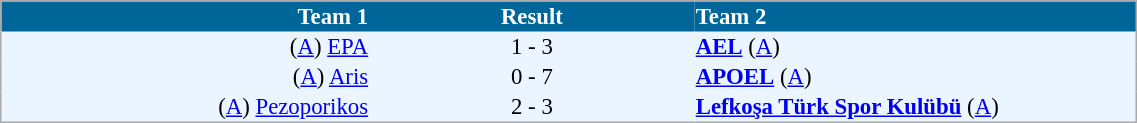<table cellspacing="0" style="background: #EBF5FF; border: 1px #aaa solid; border-collapse: collapse; font-size: 95%;" width=60%>
<tr bgcolor=#006699 style="color:white;">
<th width=25% align="right">Team 1</th>
<th width=22% align="center">Result</th>
<th width=30% align="left">Team 2</th>
</tr>
<tr>
<td align=right>(<a href='#'>A</a>) <a href='#'>EPA</a></td>
<td align=center>1 - 3</td>
<td align=left><strong><a href='#'>AEL</a></strong>  (<a href='#'>A</a>)</td>
</tr>
<tr>
<td align=right>(<a href='#'>A</a>) <a href='#'>Aris</a></td>
<td align=center>0 - 7</td>
<td align=left><strong><a href='#'>APOEL</a></strong> (<a href='#'>A</a>)</td>
</tr>
<tr>
<td align=right>(<a href='#'>A</a>) <a href='#'>Pezoporikos</a></td>
<td align=center>2 - 3</td>
<td align=left><strong><a href='#'>Lefkoşa Türk Spor Kulübü</a></strong> (<a href='#'>A</a>)</td>
</tr>
<tr>
</tr>
</table>
